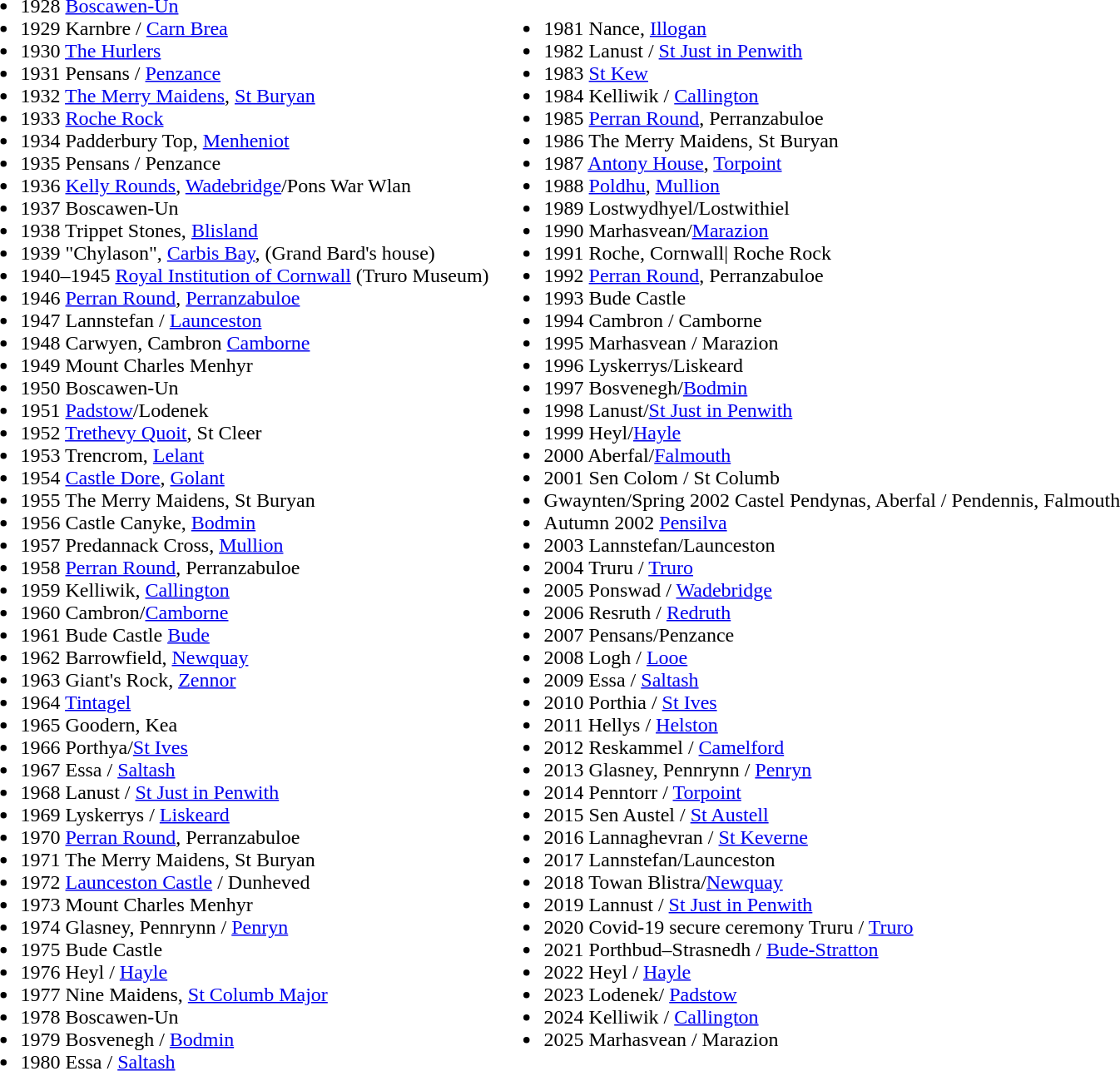<table>
<tr>
<td valign="top"><br><ul><li>1928 <a href='#'>Boscawen-Un</a></li><li>1929 Karnbre / <a href='#'>Carn Brea</a></li><li>1930 <a href='#'>The Hurlers</a></li><li>1931 Pensans / <a href='#'>Penzance</a></li><li>1932 <a href='#'>The Merry Maidens</a>, <a href='#'>St Buryan</a></li><li>1933 <a href='#'>Roche Rock</a></li><li>1934 Padderbury Top, <a href='#'>Menheniot</a></li><li>1935 Pensans / Penzance</li><li>1936 <a href='#'>Kelly Rounds</a>, <a href='#'>Wadebridge</a>/Pons War Wlan</li><li>1937 Boscawen-Un</li><li>1938 Trippet Stones, <a href='#'>Blisland</a></li><li>1939 "Chylason", <a href='#'>Carbis Bay</a>, (Grand Bard's house)</li><li>1940–1945 <a href='#'>Royal Institution of Cornwall</a> (Truro Museum)</li><li>1946 <a href='#'>Perran Round</a>, <a href='#'>Perranzabuloe</a></li><li>1947 Lannstefan / <a href='#'>Launceston</a></li><li>1948 Carwyen, Cambron <a href='#'>Camborne</a></li><li>1949 Mount Charles Menhyr</li><li>1950 Boscawen-Un</li><li>1951 <a href='#'>Padstow</a>/Lodenek</li><li>1952 <a href='#'>Trethevy Quoit</a>, St Cleer</li><li>1953 Trencrom, <a href='#'>Lelant</a></li><li>1954 <a href='#'>Castle Dore</a>, <a href='#'>Golant</a></li><li>1955 The Merry Maidens, St Buryan</li><li>1956 Castle Canyke, <a href='#'>Bodmin</a></li><li>1957 Predannack Cross, <a href='#'>Mullion</a></li><li>1958 <a href='#'>Perran Round</a>, Perranzabuloe</li><li>1959 Kelliwik, <a href='#'>Callington</a></li><li>1960 Cambron/<a href='#'>Camborne</a></li><li>1961 Bude Castle <a href='#'>Bude</a></li><li>1962 Barrowfield, <a href='#'>Newquay</a></li><li>1963 Giant's Rock, <a href='#'>Zennor</a></li><li>1964 <a href='#'>Tintagel</a></li><li>1965 Goodern, Kea</li><li>1966 Porthya/<a href='#'>St Ives</a></li><li>1967 Essa / <a href='#'>Saltash</a></li><li>1968 Lanust / <a href='#'>St Just in Penwith</a></li><li>1969 Lyskerrys / <a href='#'>Liskeard</a></li><li>1970 <a href='#'>Perran Round</a>, Perranzabuloe</li><li>1971 The Merry Maidens, St Buryan</li><li>1972 <a href='#'>Launceston Castle</a> / Dunheved</li><li>1973 Mount Charles Menhyr</li><li>1974 Glasney, Pennrynn / <a href='#'>Penryn</a></li><li>1975 Bude Castle</li><li>1976 Heyl / <a href='#'>Hayle</a></li><li>1977 Nine Maidens, <a href='#'>St Columb Major</a></li><li>1978 Boscawen-Un</li><li>1979 Bosvenegh / <a href='#'>Bodmin</a></li><li>1980 Essa / <a href='#'>Saltash</a></li></ul></td>
<td valign><br><ul><li>1981 Nance, <a href='#'>Illogan</a></li><li>1982 Lanust / <a href='#'>St Just in Penwith</a></li><li>1983 <a href='#'>St Kew</a></li><li>1984 Kelliwik / <a href='#'>Callington</a></li><li>1985 <a href='#'>Perran Round</a>, Perranzabuloe</li><li>1986 The Merry Maidens, St Buryan</li><li>1987 <a href='#'>Antony House</a>, <a href='#'>Torpoint</a></li><li>1988 <a href='#'>Poldhu</a>, <a href='#'>Mullion</a></li><li>1989 Lostwydhyel/Lostwithiel</li><li>1990 Marhasvean/<a href='#'>Marazion</a></li><li>1991 Roche, Cornwall| Roche Rock</li><li>1992 <a href='#'>Perran Round</a>, Perranzabuloe</li><li>1993 Bude Castle</li><li>1994 Cambron / Camborne</li><li>1995 Marhasvean / Marazion</li><li>1996 Lyskerrys/Liskeard</li><li>1997 Bosvenegh/<a href='#'>Bodmin</a></li><li>1998 Lanust/<a href='#'>St Just in Penwith</a></li><li>1999 Heyl/<a href='#'>Hayle</a></li><li>2000 Aberfal/<a href='#'>Falmouth</a></li><li>2001 Sen Colom / St Columb</li><li>Gwaynten/Spring 2002 Castel Pendynas, Aberfal / Pendennis, Falmouth</li><li>Autumn 2002 <a href='#'>Pensilva</a></li><li>2003 Lannstefan/Launceston</li><li>2004 Truru / <a href='#'>Truro</a></li><li>2005 Ponswad / <a href='#'>Wadebridge</a></li><li>2006 Resruth / <a href='#'>Redruth</a></li><li>2007 Pensans/Penzance</li><li>2008 Logh / <a href='#'>Looe</a></li><li>2009 Essa / <a href='#'>Saltash</a></li><li>2010 Porthia / <a href='#'>St Ives</a></li><li>2011 Hellys / <a href='#'>Helston</a></li><li>2012 Reskammel / <a href='#'>Camelford</a></li><li>2013 Glasney, Pennrynn / <a href='#'>Penryn</a></li><li>2014 Penntorr / <a href='#'>Torpoint</a></li><li>2015 Sen Austel / <a href='#'>St Austell</a></li><li>2016 Lannaghevran / <a href='#'>St Keverne</a></li><li>2017 Lannstefan/Launceston</li><li>2018 Towan Blistra/<a href='#'>Newquay</a></li><li>2019 Lannust / <a href='#'>St Just in Penwith</a></li><li>2020 Covid-19 secure ceremony Truru / <a href='#'>Truro</a></li><li>2021 Porthbud–Strasnedh / <a href='#'>Bude-Stratton</a></li><li>2022 Heyl / <a href='#'>Hayle</a></li><li>2023 Lodenek/ <a href='#'>Padstow</a></li><li>2024 Kelliwik / <a href='#'>Callington</a></li><li>2025 Marhasvean / Marazion</li></ul></td>
</tr>
</table>
